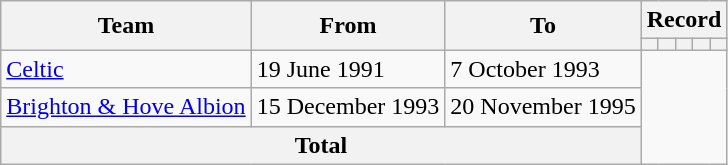<table class="wikitable" style="text-align: center">
<tr>
<th scope="col" rowspan="2">Team</th>
<th scope="col" rowspan="2">From</th>
<th scope="col" rowspan="2">To</th>
<th scope="colgroup" colspan="5">Record</th>
</tr>
<tr>
<th scope="col"></th>
<th scope="col"></th>
<th scope="col"></th>
<th scope="col"></th>
<th scope="col"></th>
</tr>
<tr>
<td scope="row" align=left> <a href='#'>Celtic</a></td>
<td align=left>19 June 1991</td>
<td align=left>7 October 1993<br></td>
</tr>
<tr>
<td scope="row" align=left> <a href='#'>Brighton & Hove Albion</a></td>
<td align=left>15 December 1993</td>
<td align=left>20 November 1995<br></td>
</tr>
<tr>
<th scope="row" colspan="3">Total<br></th>
</tr>
</table>
